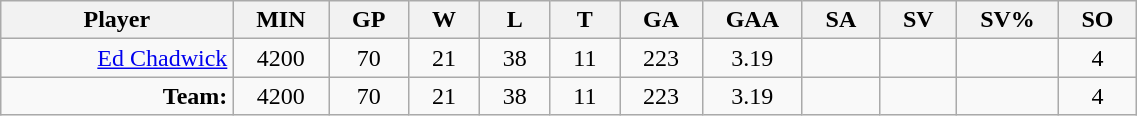<table class="wikitable sortable" width="60%">
<tr>
<th bgcolor="#DDDDFF" width="10%">Player</th>
<th width="3%" bgcolor="#DDDDFF">MIN</th>
<th width="3%" bgcolor="#DDDDFF">GP</th>
<th width="3%" bgcolor="#DDDDFF">W</th>
<th width="3%" bgcolor="#DDDDFF">L</th>
<th width="3%" bgcolor="#DDDDFF">T</th>
<th width="3%" bgcolor="#DDDDFF">GA</th>
<th width="3%" bgcolor="#DDDDFF">GAA</th>
<th width="3%" bgcolor="#DDDDFF">SA</th>
<th width="3%" bgcolor="#DDDDFF">SV</th>
<th width="3%" bgcolor="#DDDDFF">SV%</th>
<th width="3%" bgcolor="#DDDDFF">SO</th>
</tr>
<tr align="center">
<td align="right"><a href='#'>Ed Chadwick</a></td>
<td>4200</td>
<td>70</td>
<td>21</td>
<td>38</td>
<td>11</td>
<td>223</td>
<td>3.19</td>
<td></td>
<td></td>
<td></td>
<td>4</td>
</tr>
<tr align="center">
<td align="right"><strong>Team:</strong></td>
<td>4200</td>
<td>70</td>
<td>21</td>
<td>38</td>
<td>11</td>
<td>223</td>
<td>3.19</td>
<td></td>
<td></td>
<td></td>
<td>4</td>
</tr>
</table>
